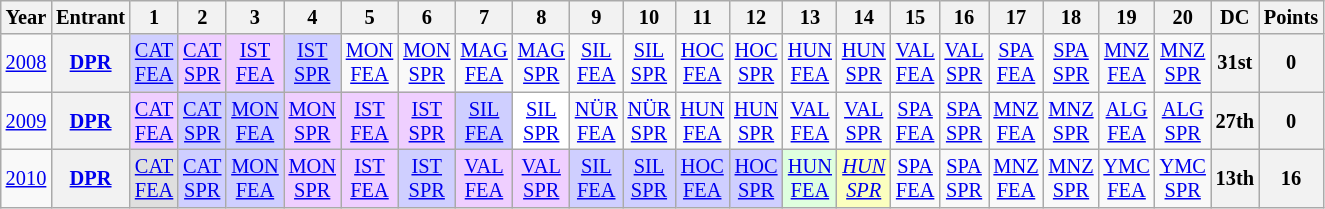<table class="wikitable" style="text-align:center; font-size:85%">
<tr>
<th>Year</th>
<th>Entrant</th>
<th>1</th>
<th>2</th>
<th>3</th>
<th>4</th>
<th>5</th>
<th>6</th>
<th>7</th>
<th>8</th>
<th>9</th>
<th>10</th>
<th>11</th>
<th>12</th>
<th>13</th>
<th>14</th>
<th>15</th>
<th>16</th>
<th>17</th>
<th>18</th>
<th>19</th>
<th>20</th>
<th>DC</th>
<th>Points</th>
</tr>
<tr>
<td><a href='#'>2008</a></td>
<th><a href='#'>DPR</a></th>
<td style="background:#CFCFFF;"><a href='#'>CAT<br>FEA</a><br></td>
<td style="background:#EFCFFF;"><a href='#'>CAT<br>SPR</a><br></td>
<td style="background:#EFCFFF;"><a href='#'>IST<br>FEA</a><br></td>
<td style="background:#CFCFFF;"><a href='#'>IST<br>SPR</a><br></td>
<td><a href='#'>MON<br>FEA</a></td>
<td><a href='#'>MON<br>SPR</a></td>
<td><a href='#'>MAG<br>FEA</a></td>
<td><a href='#'>MAG<br>SPR</a></td>
<td><a href='#'>SIL<br>FEA</a></td>
<td><a href='#'>SIL<br>SPR</a></td>
<td><a href='#'>HOC<br>FEA</a></td>
<td><a href='#'>HOC<br>SPR</a></td>
<td><a href='#'>HUN<br>FEA</a></td>
<td><a href='#'>HUN<br>SPR</a></td>
<td><a href='#'>VAL<br>FEA</a></td>
<td><a href='#'>VAL<br>SPR</a></td>
<td><a href='#'>SPA<br>FEA</a></td>
<td><a href='#'>SPA<br>SPR</a></td>
<td><a href='#'>MNZ<br>FEA</a></td>
<td><a href='#'>MNZ<br>SPR</a></td>
<th>31st</th>
<th>0</th>
</tr>
<tr>
<td><a href='#'>2009</a></td>
<th><a href='#'>DPR</a></th>
<td style="background:#EFCFFF;"><a href='#'>CAT<br>FEA</a><br></td>
<td style="background:#CFCFFF;"><a href='#'>CAT<br>SPR</a><br></td>
<td style="background:#CFCFFF;"><a href='#'>MON<br>FEA</a><br></td>
<td style="background:#EFCFFF;"><a href='#'>MON<br>SPR</a><br></td>
<td style="background:#EFCFFF;"><a href='#'>IST<br>FEA</a><br></td>
<td style="background:#EFCFFF;"><a href='#'>IST<br>SPR</a><br></td>
<td style="background:#CFCFFF;"><a href='#'>SIL<br>FEA</a><br></td>
<td style="background:#FFFFFF;"><a href='#'>SIL<br>SPR</a><br></td>
<td><a href='#'>NÜR<br>FEA</a></td>
<td><a href='#'>NÜR<br>SPR</a></td>
<td><a href='#'>HUN<br>FEA</a></td>
<td><a href='#'>HUN<br>SPR</a></td>
<td><a href='#'>VAL<br>FEA</a></td>
<td><a href='#'>VAL<br>SPR</a></td>
<td><a href='#'>SPA<br>FEA</a></td>
<td><a href='#'>SPA<br>SPR</a></td>
<td><a href='#'>MNZ<br>FEA</a></td>
<td><a href='#'>MNZ<br>SPR</a></td>
<td><a href='#'>ALG<br>FEA</a></td>
<td><a href='#'>ALG<br>SPR</a></td>
<th>27th</th>
<th>0</th>
</tr>
<tr>
<td><a href='#'>2010</a></td>
<th><a href='#'>DPR</a></th>
<td style="background:#DFDFDF;"><a href='#'>CAT<br>FEA</a><br></td>
<td style="background:#CFCFFF;"><a href='#'>CAT<br>SPR</a><br></td>
<td style="background:#CFCFFF;"><a href='#'>MON<br>FEA</a><br></td>
<td style="background:#EFCFFF;"><a href='#'>MON<br>SPR</a><br></td>
<td style="background:#EFCFFF;"><a href='#'>IST<br>FEA</a><br></td>
<td style="background:#CFCFFF;"><a href='#'>IST<br>SPR</a><br></td>
<td style="background:#EFCFFF;"><a href='#'>VAL<br>FEA</a><br></td>
<td style="background:#EFCFFF;"><a href='#'>VAL<br>SPR</a><br></td>
<td style="background:#CFCFFF;"><a href='#'>SIL<br>FEA</a><br></td>
<td style="background:#CFCFFF;"><a href='#'>SIL<br>SPR</a><br></td>
<td style="background:#CFCFFF;"><a href='#'>HOC<br>FEA</a><br></td>
<td style="background:#CFCFFF;"><a href='#'>HOC<br>SPR</a><br></td>
<td style="background:#DFFFDF;"><a href='#'>HUN<br>FEA</a><br></td>
<td style="background:#FBFFBF;"><em><a href='#'>HUN<br>SPR</a></em><br></td>
<td><a href='#'>SPA<br>FEA</a></td>
<td><a href='#'>SPA<br>SPR</a></td>
<td><a href='#'>MNZ<br>FEA</a></td>
<td><a href='#'>MNZ<br>SPR</a></td>
<td><a href='#'>YMC<br>FEA</a></td>
<td><a href='#'>YMC<br>SPR</a></td>
<th>13th</th>
<th>16</th>
</tr>
</table>
